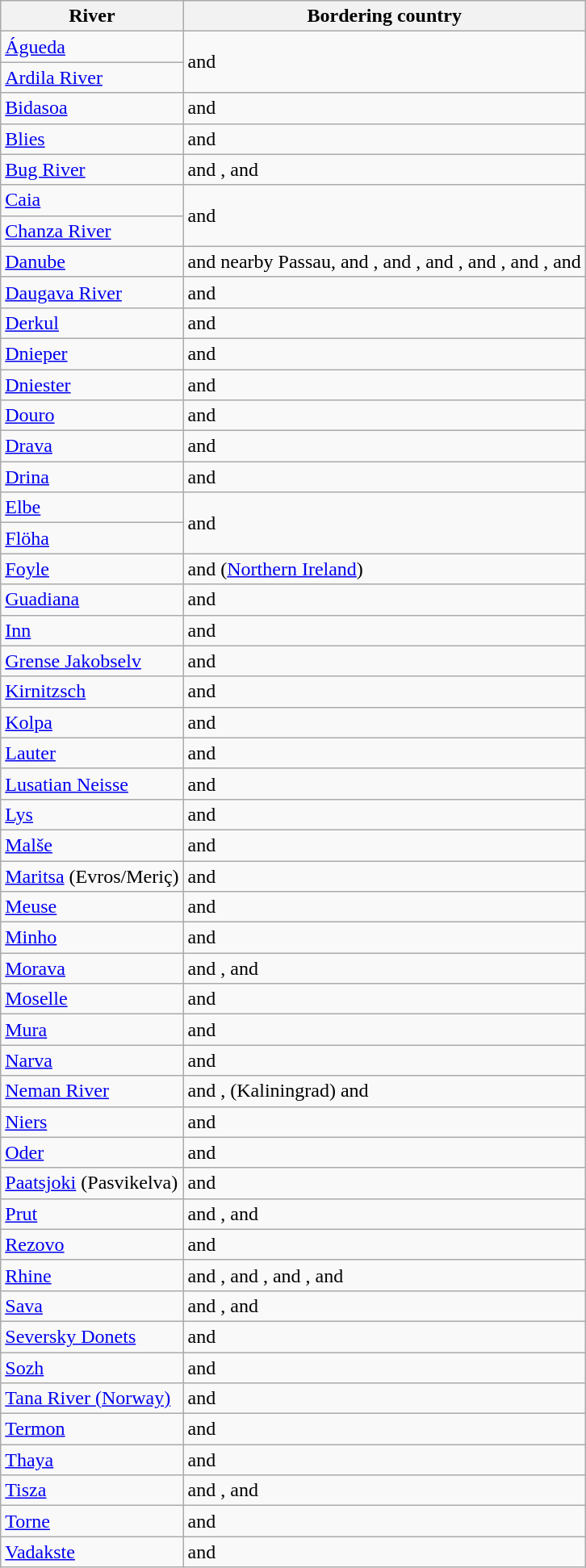<table class="wikitable sortable">
<tr>
<th>River</th>
<th>Bordering country</th>
</tr>
<tr>
<td><a href='#'>Águeda</a></td>
<td rowspan="2"> and </td>
</tr>
<tr>
<td><a href='#'>Ardila River</a></td>
</tr>
<tr>
<td><a href='#'>Bidasoa</a></td>
<td> and </td>
</tr>
<tr>
<td><a href='#'>Blies</a></td>
<td> and </td>
</tr>
<tr>
<td><a href='#'>Bug River</a></td>
<td> and ,  and </td>
</tr>
<tr>
<td><a href='#'>Caia</a></td>
<td rowspan="2"> and </td>
</tr>
<tr>
<td><a href='#'>Chanza River</a></td>
</tr>
<tr>
<td><a href='#'>Danube</a></td>
<td> and  nearby Passau,   and ,  and ,  and ,  and ,  and ,  and </td>
</tr>
<tr>
<td><a href='#'>Daugava River</a></td>
<td> and </td>
</tr>
<tr>
<td><a href='#'>Derkul</a></td>
<td> and </td>
</tr>
<tr>
<td><a href='#'>Dnieper</a></td>
<td> and </td>
</tr>
<tr>
<td><a href='#'>Dniester</a></td>
<td> and </td>
</tr>
<tr>
<td><a href='#'>Douro</a></td>
<td> and </td>
</tr>
<tr>
<td><a href='#'>Drava</a></td>
<td> and </td>
</tr>
<tr>
<td><a href='#'>Drina</a></td>
<td> and </td>
</tr>
<tr>
<td><a href='#'>Elbe</a></td>
<td rowspan="2"> and </td>
</tr>
<tr>
<td><a href='#'>Flöha</a></td>
</tr>
<tr>
<td><a href='#'>Foyle</a></td>
<td> and  (<a href='#'>Northern Ireland</a>)</td>
</tr>
<tr>
<td><a href='#'>Guadiana</a></td>
<td> and </td>
</tr>
<tr>
<td><a href='#'>Inn</a></td>
<td> and </td>
</tr>
<tr>
<td><a href='#'>Grense Jakobselv</a></td>
<td> and </td>
</tr>
<tr>
<td><a href='#'>Kirnitzsch</a></td>
<td> and </td>
</tr>
<tr>
<td><a href='#'>Kolpa</a></td>
<td> and </td>
</tr>
<tr>
<td><a href='#'>Lauter</a></td>
<td> and </td>
</tr>
<tr>
<td><a href='#'>Lusatian Neisse</a></td>
<td> and </td>
</tr>
<tr>
<td><a href='#'>Lys</a></td>
<td> and </td>
</tr>
<tr>
<td><a href='#'>Malše</a></td>
<td> and </td>
</tr>
<tr>
<td><a href='#'>Maritsa</a> (Evros/Meriç)</td>
<td> and </td>
</tr>
<tr>
<td><a href='#'>Meuse</a></td>
<td> and </td>
</tr>
<tr>
<td><a href='#'>Minho</a></td>
<td> and </td>
</tr>
<tr>
<td><a href='#'>Morava</a></td>
<td> and ,  and </td>
</tr>
<tr>
<td><a href='#'>Moselle</a></td>
<td> and </td>
</tr>
<tr>
<td><a href='#'>Mura</a></td>
<td> and </td>
</tr>
<tr>
<td><a href='#'>Narva</a></td>
<td> and </td>
</tr>
<tr>
<td><a href='#'>Neman River</a></td>
<td> and ,  (Kaliningrad) and </td>
</tr>
<tr>
<td><a href='#'>Niers</a></td>
<td> and </td>
</tr>
<tr>
<td><a href='#'>Oder</a></td>
<td> and </td>
</tr>
<tr>
<td><a href='#'>Paatsjoki</a> (Pasvikelva)</td>
<td> and </td>
</tr>
<tr>
<td><a href='#'>Prut</a></td>
<td> and ,  and </td>
</tr>
<tr>
<td><a href='#'>Rezovo</a></td>
<td> and </td>
</tr>
<tr>
<td><a href='#'>Rhine</a></td>
<td> and ,  and ,  and ,  and </td>
</tr>
<tr>
<td><a href='#'>Sava</a></td>
<td> and ,  and </td>
</tr>
<tr>
<td><a href='#'>Seversky Donets</a></td>
<td> and </td>
</tr>
<tr>
<td><a href='#'>Sozh</a></td>
<td> and </td>
</tr>
<tr>
<td><a href='#'>Tana River (Norway)</a></td>
<td> and </td>
</tr>
<tr>
<td><a href='#'>Termon</a></td>
<td> and </td>
</tr>
<tr>
<td><a href='#'>Thaya</a></td>
<td> and </td>
</tr>
<tr>
<td><a href='#'>Tisza</a></td>
<td> and ,  and </td>
</tr>
<tr>
<td><a href='#'>Torne</a></td>
<td> and </td>
</tr>
<tr>
<td><a href='#'>Vadakste</a></td>
<td> and </td>
</tr>
</table>
